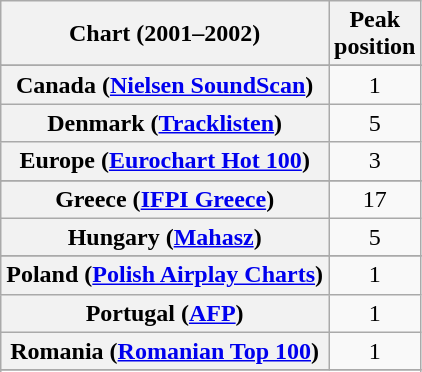<table class="wikitable sortable plainrowheaders" style="text-align:center">
<tr>
<th>Chart (2001–2002)</th>
<th>Peak<br>position</th>
</tr>
<tr>
</tr>
<tr>
</tr>
<tr>
</tr>
<tr>
</tr>
<tr>
<th scope="row">Canada (<a href='#'>Nielsen SoundScan</a>)</th>
<td>1</td>
</tr>
<tr>
<th scope="row">Denmark (<a href='#'>Tracklisten</a>)</th>
<td>5</td>
</tr>
<tr>
<th scope="row">Europe (<a href='#'>Eurochart Hot 100</a>)</th>
<td>3</td>
</tr>
<tr>
</tr>
<tr>
</tr>
<tr>
<th scope="row">Greece (<a href='#'>IFPI Greece</a>)</th>
<td>17</td>
</tr>
<tr>
<th scope="row">Hungary (<a href='#'>Mahasz</a>)</th>
<td>5</td>
</tr>
<tr>
</tr>
<tr>
</tr>
<tr>
</tr>
<tr>
</tr>
<tr>
</tr>
<tr>
</tr>
<tr>
<th scope="row">Poland (<a href='#'>Polish Airplay Charts</a>)</th>
<td>1</td>
</tr>
<tr>
<th scope="row">Portugal (<a href='#'>AFP</a>)</th>
<td>1</td>
</tr>
<tr>
<th scope="row">Romania (<a href='#'>Romanian Top 100</a>)</th>
<td>1</td>
</tr>
<tr>
</tr>
<tr>
</tr>
<tr>
</tr>
<tr>
</tr>
<tr>
</tr>
<tr>
</tr>
<tr>
</tr>
<tr>
</tr>
<tr>
</tr>
<tr>
</tr>
<tr>
</tr>
</table>
